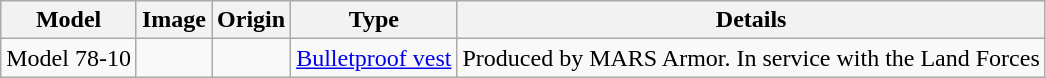<table class="wikitable">
<tr>
<th>Model</th>
<th>Image</th>
<th>Origin</th>
<th>Type</th>
<th>Details</th>
</tr>
<tr>
<td>Model 78-10</td>
<td></td>
<td></td>
<td><a href='#'>Bulletproof vest</a></td>
<td>Produced by MARS Armor. In service with the Land Forces</td>
</tr>
</table>
